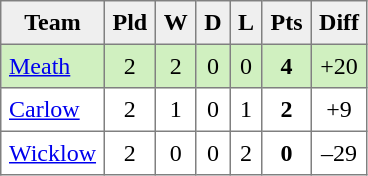<table style=border-collapse:collapse border=1 cellspacing=0 cellpadding=5>
<tr align=center bgcolor=#efefef>
<th>Team</th>
<th>Pld</th>
<th>W</th>
<th>D</th>
<th>L</th>
<th>Pts</th>
<th>Diff</th>
</tr>
<tr align=center style="background:#D0F0C0;">
<td style="text-align:left;"> <a href='#'>Meath</a></td>
<td>2</td>
<td>2</td>
<td>0</td>
<td>0</td>
<td><strong>4</strong></td>
<td>+20</td>
</tr>
<tr align=center style="background:#FFFFFF;">
<td style="text-align:left;"> <a href='#'>Carlow</a></td>
<td>2</td>
<td>1</td>
<td>0</td>
<td>1</td>
<td><strong>2</strong></td>
<td>+9</td>
</tr>
<tr align=center style="background:#FFFFFF;">
<td style="text-align:left;"> <a href='#'>Wicklow</a></td>
<td>2</td>
<td>0</td>
<td>0</td>
<td>2</td>
<td><strong>0</strong></td>
<td>–29</td>
</tr>
</table>
